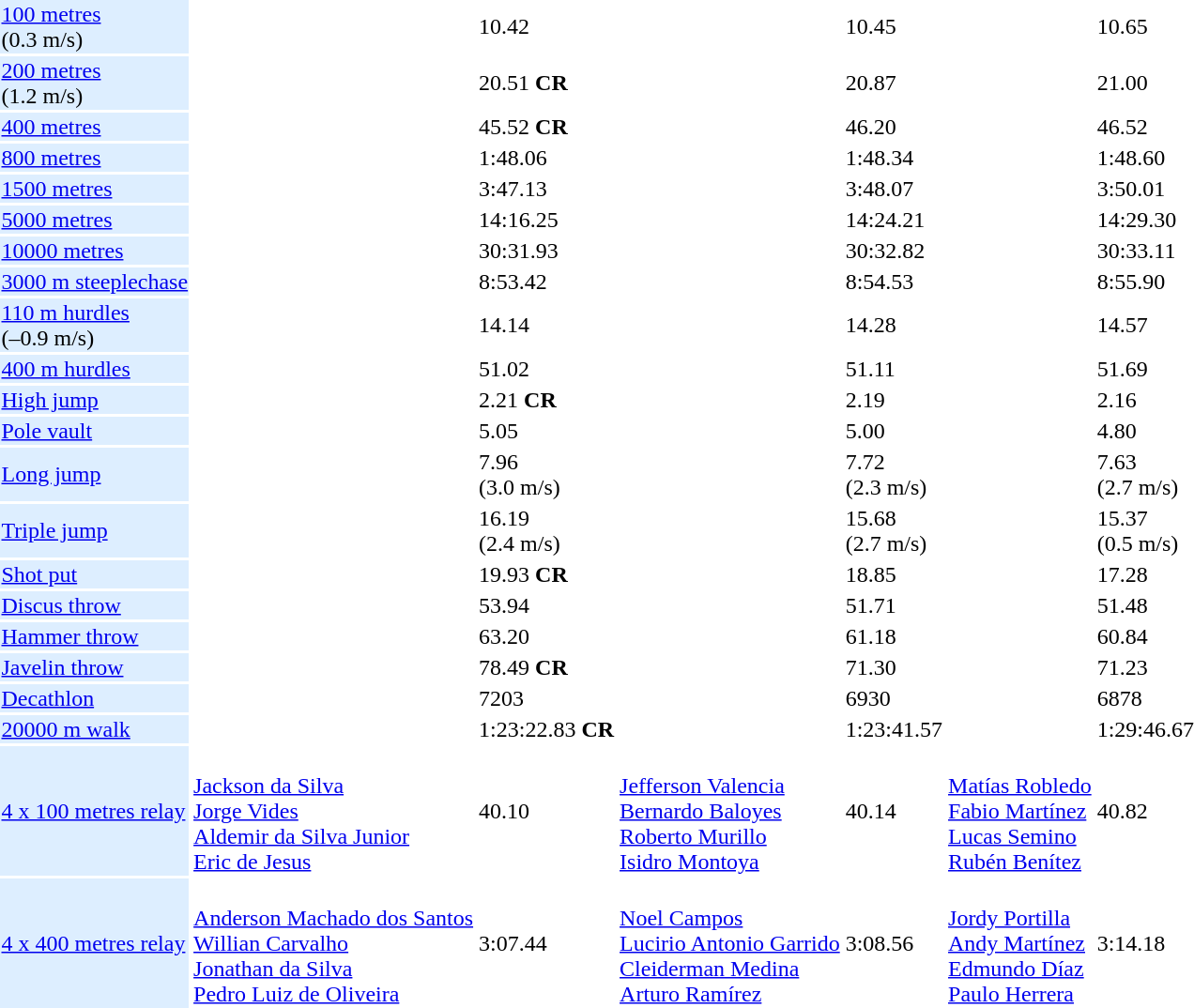<table>
<tr>
<td bgcolor = DDEEFF><a href='#'>100 metres</a> <br> (0.3 m/s)</td>
<td></td>
<td>10.42</td>
<td></td>
<td>10.45</td>
<td></td>
<td>10.65</td>
</tr>
<tr>
<td bgcolor = DDEEFF><a href='#'>200 metres</a> <br> (1.2 m/s)</td>
<td></td>
<td>20.51 <strong>CR</strong></td>
<td></td>
<td>20.87</td>
<td></td>
<td>21.00</td>
</tr>
<tr>
<td bgcolor = DDEEFF><a href='#'>400 metres</a></td>
<td></td>
<td>45.52 <strong>CR</strong></td>
<td></td>
<td>46.20</td>
<td></td>
<td>46.52</td>
</tr>
<tr>
<td bgcolor = DDEEFF><a href='#'>800 metres</a></td>
<td></td>
<td>1:48.06</td>
<td></td>
<td>1:48.34</td>
<td></td>
<td>1:48.60</td>
</tr>
<tr>
<td bgcolor = DDEEFF><a href='#'>1500 metres</a></td>
<td></td>
<td>3:47.13</td>
<td></td>
<td>3:48.07</td>
<td></td>
<td>3:50.01</td>
</tr>
<tr>
<td bgcolor = DDEEFF><a href='#'>5000 metres</a></td>
<td></td>
<td>14:16.25</td>
<td></td>
<td>14:24.21</td>
<td></td>
<td>14:29.30</td>
</tr>
<tr>
<td bgcolor = DDEEFF><a href='#'>10000 metres</a></td>
<td></td>
<td>30:31.93</td>
<td></td>
<td>30:32.82</td>
<td></td>
<td>30:33.11</td>
</tr>
<tr>
<td bgcolor = DDEEFF><a href='#'>3000 m steeplechase</a></td>
<td></td>
<td>8:53.42</td>
<td></td>
<td>8:54.53</td>
<td></td>
<td>8:55.90</td>
</tr>
<tr>
<td bgcolor = DDEEFF><a href='#'>110 m hurdles</a> <br> (–0.9 m/s)</td>
<td></td>
<td>14.14</td>
<td></td>
<td>14.28</td>
<td></td>
<td>14.57</td>
</tr>
<tr>
<td bgcolor = DDEEFF><a href='#'>400 m hurdles</a></td>
<td></td>
<td>51.02</td>
<td></td>
<td>51.11</td>
<td></td>
<td>51.69</td>
</tr>
<tr>
<td bgcolor = DDEEFF><a href='#'>High jump</a></td>
<td></td>
<td>2.21 <strong>CR</strong></td>
<td></td>
<td>2.19</td>
<td></td>
<td>2.16</td>
</tr>
<tr>
<td bgcolor = DDEEFF><a href='#'>Pole vault</a></td>
<td></td>
<td>5.05</td>
<td></td>
<td>5.00</td>
<td></td>
<td>4.80</td>
</tr>
<tr>
<td bgcolor = DDEEFF><a href='#'>Long jump</a></td>
<td></td>
<td>7.96 <br> (3.0 m/s)</td>
<td></td>
<td>7.72 <br> (2.3 m/s)</td>
<td></td>
<td>7.63 <br> (2.7 m/s)</td>
</tr>
<tr>
<td bgcolor = DDEEFF><a href='#'>Triple jump</a></td>
<td></td>
<td>16.19 <br> (2.4 m/s)</td>
<td></td>
<td>15.68 <br> (2.7 m/s)</td>
<td></td>
<td>15.37 <br> (0.5 m/s)</td>
</tr>
<tr>
<td bgcolor = DDEEFF><a href='#'>Shot put</a></td>
<td></td>
<td>19.93 <strong>CR</strong></td>
<td></td>
<td>18.85</td>
<td></td>
<td>17.28</td>
</tr>
<tr>
<td bgcolor = DDEEFF><a href='#'>Discus throw</a></td>
<td></td>
<td>53.94</td>
<td></td>
<td>51.71</td>
<td></td>
<td>51.48</td>
</tr>
<tr>
<td bgcolor = DDEEFF><a href='#'>Hammer throw</a></td>
<td></td>
<td>63.20</td>
<td></td>
<td>61.18</td>
<td></td>
<td>60.84</td>
</tr>
<tr>
<td bgcolor = DDEEFF><a href='#'>Javelin throw</a></td>
<td></td>
<td>78.49 <strong>CR</strong></td>
<td></td>
<td>71.30</td>
<td></td>
<td>71.23</td>
</tr>
<tr>
<td bgcolor = DDEEFF><a href='#'>Decathlon</a></td>
<td></td>
<td>7203</td>
<td></td>
<td>6930</td>
<td></td>
<td>6878</td>
</tr>
<tr>
<td bgcolor = DDEEFF><a href='#'>20000 m walk</a></td>
<td></td>
<td>1:23:22.83 <strong>CR</strong></td>
<td></td>
<td>1:23:41.57</td>
<td></td>
<td>1:29:46.67</td>
</tr>
<tr>
<td bgcolor = DDEEFF><a href='#'>4 x 100 metres relay</a></td>
<td> <br> <a href='#'>Jackson da Silva</a> <br> <a href='#'>Jorge Vides</a> <br> <a href='#'>Aldemir da Silva Junior</a> <br> <a href='#'>Eric de Jesus</a></td>
<td>40.10</td>
<td> <br> <a href='#'>Jefferson Valencia</a> <br> <a href='#'>Bernardo Baloyes</a> <br> <a href='#'>Roberto Murillo</a> <br> <a href='#'>Isidro Montoya</a></td>
<td>40.14</td>
<td> <br> <a href='#'>Matías Robledo</a> <br> <a href='#'>Fabio Martínez</a> <br> <a href='#'>Lucas Semino</a> <br> <a href='#'>Rubén Benítez</a></td>
<td>40.82</td>
</tr>
<tr>
<td bgcolor = DDEEFF><a href='#'>4 x 400 metres relay</a></td>
<td> <br> <a href='#'>Anderson Machado dos Santos</a> <br> <a href='#'>Willian Carvalho</a> <br> <a href='#'>Jonathan da Silva</a> <br> <a href='#'>Pedro Luiz de Oliveira</a></td>
<td>3:07.44</td>
<td> <br> <a href='#'>Noel Campos</a> <br> <a href='#'>Lucirio Antonio Garrido</a> <br> <a href='#'>Cleiderman Medina</a> <br> <a href='#'>Arturo Ramírez</a></td>
<td>3:08.56</td>
<td> <br> <a href='#'>Jordy Portilla</a> <br> <a href='#'>Andy Martínez</a> <br> <a href='#'>Edmundo Díaz</a> <br> <a href='#'>Paulo Herrera</a></td>
<td>3:14.18</td>
</tr>
</table>
